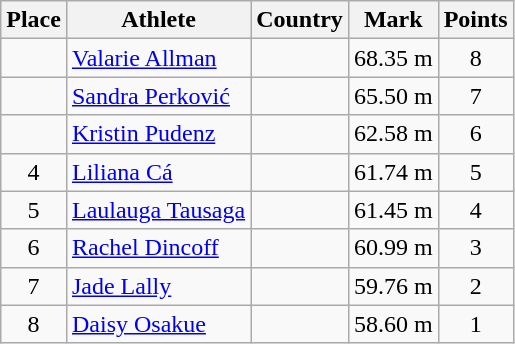<table class="wikitable">
<tr>
<th>Place</th>
<th>Athlete</th>
<th>Country</th>
<th>Mark</th>
<th>Points</th>
</tr>
<tr>
<td align=center></td>
<td><a href='#'>Valarie Allman</a></td>
<td></td>
<td>68.35 m</td>
<td align=center>8</td>
</tr>
<tr>
<td align=center></td>
<td><a href='#'>Sandra Perković</a></td>
<td></td>
<td>65.50 m</td>
<td align=center>7</td>
</tr>
<tr>
<td align=center></td>
<td><a href='#'>Kristin Pudenz</a></td>
<td></td>
<td>62.58 m</td>
<td align=center>6</td>
</tr>
<tr>
<td align=center>4</td>
<td><a href='#'>Liliana Cá</a></td>
<td></td>
<td>61.74 m</td>
<td align=center>5</td>
</tr>
<tr>
<td align=center>5</td>
<td><a href='#'>Laulauga Tausaga</a></td>
<td></td>
<td>61.45 m</td>
<td align=center>4</td>
</tr>
<tr>
<td align=center>6</td>
<td><a href='#'>Rachel Dincoff</a></td>
<td></td>
<td>60.99 m</td>
<td align=center>3</td>
</tr>
<tr>
<td align=center>7</td>
<td><a href='#'>Jade Lally</a></td>
<td></td>
<td>59.76 m</td>
<td align=center>2</td>
</tr>
<tr>
<td align=center>8</td>
<td><a href='#'>Daisy Osakue</a></td>
<td></td>
<td>58.60 m</td>
<td align=center>1</td>
</tr>
</table>
